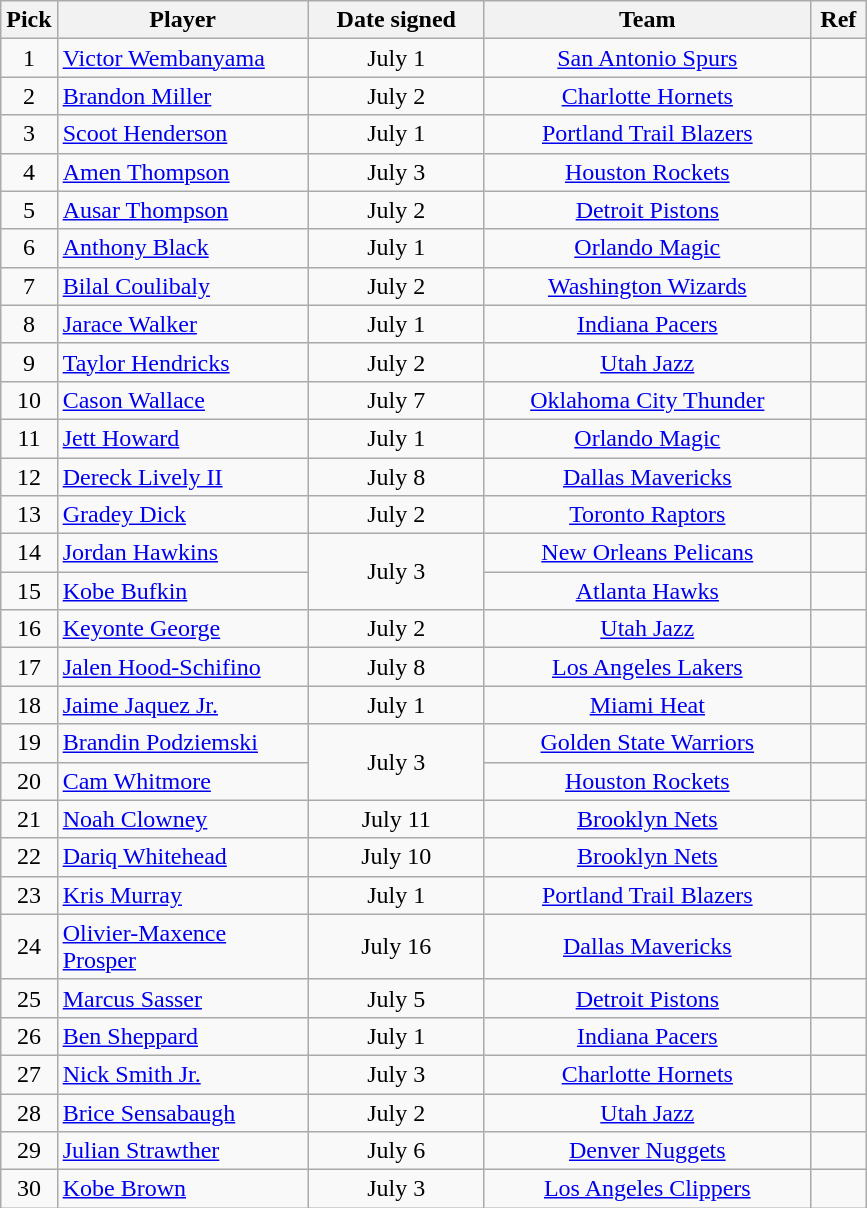<table class="wikitable sortable" style="text-align:left">
<tr>
<th style="width:30px">Pick</th>
<th style="width:160px">Player</th>
<th style="width:110px">Date signed</th>
<th style="width:210px">Team</th>
<th class="unsortable" style="width:30px">Ref</th>
</tr>
<tr>
<td align=center>1</td>
<td><a href='#'>Victor Wembanyama</a></td>
<td align=center>July 1</td>
<td align=center><a href='#'>San Antonio Spurs</a></td>
<td align=center></td>
</tr>
<tr>
<td align=center>2</td>
<td><a href='#'>Brandon Miller</a></td>
<td align=center>July 2</td>
<td align=center><a href='#'>Charlotte Hornets</a></td>
<td align=center></td>
</tr>
<tr>
<td align=center>3</td>
<td><a href='#'>Scoot Henderson</a></td>
<td align=center>July 1</td>
<td align=center><a href='#'>Portland Trail Blazers</a></td>
<td align=center></td>
</tr>
<tr>
<td align=center>4</td>
<td><a href='#'>Amen Thompson</a></td>
<td align=center>July 3</td>
<td align=center><a href='#'>Houston Rockets</a></td>
<td align=center></td>
</tr>
<tr>
<td align=center>5</td>
<td><a href='#'>Ausar Thompson</a></td>
<td align=center>July 2</td>
<td align=center><a href='#'>Detroit Pistons</a></td>
<td align=center></td>
</tr>
<tr>
<td align=center>6</td>
<td><a href='#'>Anthony Black</a></td>
<td align=center>July 1</td>
<td align=center><a href='#'>Orlando Magic</a></td>
<td align=center></td>
</tr>
<tr>
<td align=center>7</td>
<td><a href='#'>Bilal Coulibaly</a></td>
<td align=center>July 2</td>
<td align=center><a href='#'>Washington Wizards</a><br></td>
<td align=center></td>
</tr>
<tr>
<td align=center>8</td>
<td><a href='#'>Jarace Walker</a></td>
<td align=center>July 1</td>
<td align=center><a href='#'>Indiana Pacers</a><br></td>
<td align=center></td>
</tr>
<tr>
<td align=center>9</td>
<td><a href='#'>Taylor Hendricks</a></td>
<td align=center>July 2</td>
<td align=center><a href='#'>Utah Jazz</a></td>
<td align=center></td>
</tr>
<tr>
<td align=center>10</td>
<td><a href='#'>Cason Wallace</a></td>
<td align=center>July 7</td>
<td align=center><a href='#'>Oklahoma City Thunder</a><br></td>
<td align=center></td>
</tr>
<tr>
<td align=center>11</td>
<td><a href='#'>Jett Howard</a></td>
<td align=center>July 1</td>
<td align=center><a href='#'>Orlando Magic</a></td>
<td align=center></td>
</tr>
<tr>
<td align=center>12</td>
<td><a href='#'>Dereck Lively II</a></td>
<td align=center>July 8</td>
<td align=center><a href='#'>Dallas Mavericks</a><br></td>
<td align=center></td>
</tr>
<tr>
<td align=center>13</td>
<td><a href='#'>Gradey Dick</a></td>
<td align=center>July 2</td>
<td align=center><a href='#'>Toronto Raptors</a></td>
<td align=center></td>
</tr>
<tr>
<td align=center>14</td>
<td><a href='#'>Jordan Hawkins</a></td>
<td rowspan=2 align=center>July 3</td>
<td align=center><a href='#'>New Orleans Pelicans</a></td>
<td align=center></td>
</tr>
<tr>
<td align=center>15</td>
<td><a href='#'>Kobe Bufkin</a></td>
<td align=center><a href='#'>Atlanta Hawks</a></td>
<td align=center></td>
</tr>
<tr>
<td align=center>16</td>
<td><a href='#'>Keyonte George</a></td>
<td align=center>July 2</td>
<td align=center><a href='#'>Utah Jazz</a></td>
<td align=center></td>
</tr>
<tr>
<td align=center>17</td>
<td><a href='#'>Jalen Hood-Schifino</a></td>
<td align=center>July 8</td>
<td align=center><a href='#'>Los Angeles Lakers</a></td>
<td align=center></td>
</tr>
<tr>
<td align=center>18</td>
<td><a href='#'>Jaime Jaquez Jr.</a></td>
<td align=center>July 1</td>
<td align=center><a href='#'>Miami Heat</a></td>
<td align=center></td>
</tr>
<tr>
<td align=center>19</td>
<td><a href='#'>Brandin Podziemski</a></td>
<td rowspan=2 align=center>July 3</td>
<td align=center><a href='#'>Golden State Warriors</a></td>
<td align=center></td>
</tr>
<tr>
<td align=center>20</td>
<td><a href='#'>Cam Whitmore</a></td>
<td align=center><a href='#'>Houston Rockets</a></td>
<td align=center></td>
</tr>
<tr>
<td align=center>21</td>
<td><a href='#'>Noah Clowney</a></td>
<td align=center>July 11</td>
<td align=center><a href='#'>Brooklyn Nets</a></td>
<td align=center></td>
</tr>
<tr>
<td align=center>22</td>
<td><a href='#'>Dariq Whitehead</a></td>
<td align=center>July 10</td>
<td align=center><a href='#'>Brooklyn Nets</a></td>
<td align=center></td>
</tr>
<tr>
<td align=center>23</td>
<td><a href='#'>Kris Murray</a></td>
<td align=center>July 1</td>
<td align=center><a href='#'>Portland Trail Blazers</a></td>
<td align=center></td>
</tr>
<tr>
<td align=center>24</td>
<td><a href='#'>Olivier-Maxence Prosper</a></td>
<td align=center>July 16</td>
<td align=center><a href='#'>Dallas Mavericks</a><br></td>
<td align=center></td>
</tr>
<tr>
<td align=center>25</td>
<td><a href='#'>Marcus Sasser</a></td>
<td align=center>July 5</td>
<td align=center><a href='#'>Detroit Pistons</a><br></td>
<td align=center></td>
</tr>
<tr>
<td align=center>26</td>
<td><a href='#'>Ben Sheppard</a></td>
<td align=center>July 1</td>
<td align=center><a href='#'>Indiana Pacers</a></td>
<td align=center></td>
</tr>
<tr>
<td align=center>27</td>
<td><a href='#'>Nick Smith Jr.</a></td>
<td align=center>July 3</td>
<td align=center><a href='#'>Charlotte Hornets</a></td>
<td align=center></td>
</tr>
<tr>
<td align=center>28</td>
<td><a href='#'>Brice Sensabaugh</a></td>
<td align=center>July 2</td>
<td align=center><a href='#'>Utah Jazz</a></td>
<td align=center></td>
</tr>
<tr>
<td align=center>29</td>
<td><a href='#'>Julian Strawther</a></td>
<td align=center>July 6</td>
<td align=center><a href='#'>Denver Nuggets</a><br></td>
<td align=center></td>
</tr>
<tr>
<td align=center>30</td>
<td><a href='#'>Kobe Brown</a></td>
<td align=center>July 3</td>
<td align=center><a href='#'>Los Angeles Clippers</a></td>
<td align=center></td>
</tr>
</table>
